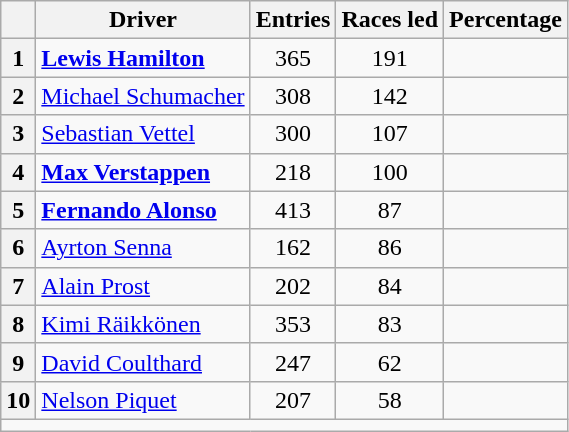<table class="wikitable" style="text-align:center">
<tr>
<th></th>
<th>Driver</th>
<th>Entries</th>
<th>Races led</th>
<th>Percentage</th>
</tr>
<tr>
<th>1</th>
<td align=left> <strong><a href='#'>Lewis Hamilton</a></strong></td>
<td>365</td>
<td>191</td>
<td></td>
</tr>
<tr>
<th>2</th>
<td align=left> <a href='#'>Michael Schumacher</a></td>
<td>308</td>
<td>142</td>
<td></td>
</tr>
<tr>
<th>3</th>
<td align=left> <a href='#'>Sebastian Vettel</a></td>
<td>300</td>
<td>107</td>
<td></td>
</tr>
<tr>
<th>4</th>
<td align=left> <strong><a href='#'>Max Verstappen</a></strong></td>
<td>218</td>
<td>100</td>
<td></td>
</tr>
<tr>
<th>5</th>
<td align=left> <strong><a href='#'>Fernando Alonso</a></strong></td>
<td>413</td>
<td>87</td>
<td></td>
</tr>
<tr>
<th>6</th>
<td align=left> <a href='#'>Ayrton Senna</a></td>
<td>162</td>
<td>86</td>
<td></td>
</tr>
<tr>
<th>7</th>
<td align=left> <a href='#'>Alain Prost</a></td>
<td>202</td>
<td>84</td>
<td></td>
</tr>
<tr>
<th>8</th>
<td align=left> <a href='#'>Kimi Räikkönen</a></td>
<td>353</td>
<td>83</td>
<td></td>
</tr>
<tr>
<th>9</th>
<td align=left> <a href='#'>David Coulthard</a></td>
<td>247</td>
<td>62</td>
<td></td>
</tr>
<tr>
<th>10</th>
<td align=left> <a href='#'>Nelson Piquet</a></td>
<td>207</td>
<td>58</td>
<td></td>
</tr>
<tr>
<td colspan=5></td>
</tr>
</table>
